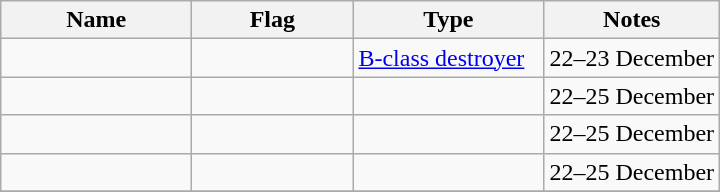<table class="wikitable sortable">
<tr>
<th scope="col" width="120px">Name</th>
<th scope="col" width="100px">Flag</th>
<th scope="col" width="120px">Type</th>
<th>Notes</th>
</tr>
<tr>
<td align="left"></td>
<td align="left"></td>
<td align="left"><a href='#'>B-class destroyer</a></td>
<td align="left">22–23 December</td>
</tr>
<tr>
<td align="left"></td>
<td align="left"></td>
<td align="left"></td>
<td align="left">22–25 December</td>
</tr>
<tr>
<td align="left"></td>
<td align="left"></td>
<td align="left"></td>
<td align="left">22–25 December</td>
</tr>
<tr>
<td align="left"></td>
<td align="left"></td>
<td align="left"></td>
<td align="left">22–25 December</td>
</tr>
<tr>
</tr>
</table>
